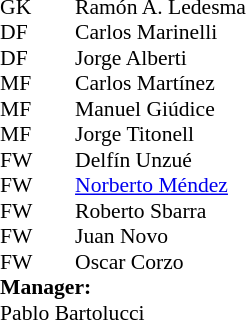<table cellspacing="0" cellpadding="0" style="font-size:90%; margin:0.2em auto;">
<tr>
<th width="25"></th>
<th width="25"></th>
</tr>
<tr>
<td>GK</td>
<td></td>
<td> Ramón A. Ledesma</td>
</tr>
<tr>
<td>DF</td>
<td></td>
<td> Carlos Marinelli</td>
</tr>
<tr>
<td>DF</td>
<td></td>
<td> Jorge Alberti</td>
</tr>
<tr>
<td>MF</td>
<td></td>
<td> Carlos Martínez</td>
</tr>
<tr>
<td>MF</td>
<td></td>
<td> Manuel Giúdice</td>
</tr>
<tr>
<td>MF</td>
<td></td>
<td> Jorge Titonell</td>
</tr>
<tr>
<td>FW</td>
<td></td>
<td> Delfín Unzué</td>
</tr>
<tr>
<td>FW</td>
<td></td>
<td> <a href='#'>Norberto Méndez</a></td>
</tr>
<tr>
<td>FW</td>
<td></td>
<td> Roberto Sbarra</td>
</tr>
<tr>
<td>FW</td>
<td></td>
<td> Juan Novo</td>
</tr>
<tr>
<td>FW</td>
<td></td>
<td> Oscar Corzo</td>
</tr>
<tr>
<td colspan=4><strong>Manager:</strong></td>
</tr>
<tr>
<td colspan="4"> Pablo Bartolucci</td>
</tr>
</table>
